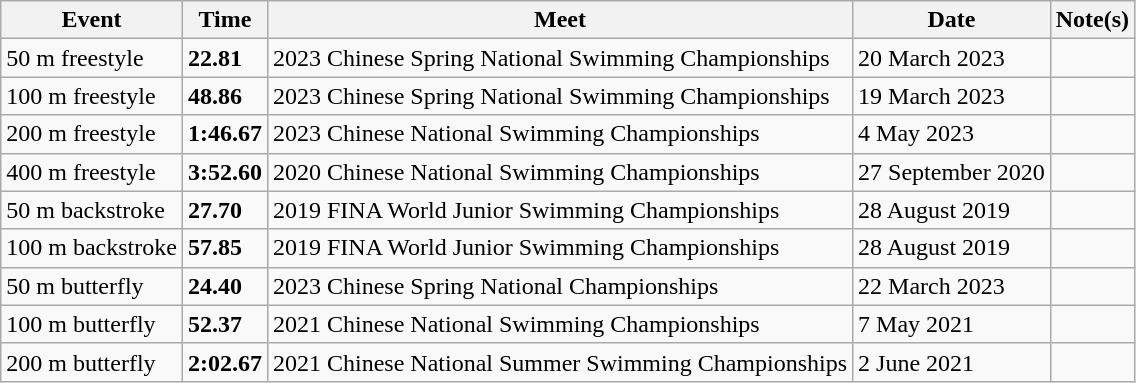<table class="wikitable">
<tr>
<th>Event</th>
<th>Time</th>
<th>Meet</th>
<th>Date</th>
<th>Note(s)</th>
</tr>
<tr>
<td>50 m freestyle</td>
<td><strong>22.81</strong></td>
<td>2023 Chinese Spring National Swimming Championships</td>
<td>20 March 2023</td>
<td></td>
</tr>
<tr>
<td>100 m freestyle</td>
<td><strong>48.86</strong></td>
<td>2023 Chinese Spring National Swimming Championships</td>
<td>19 March 2023</td>
<td></td>
</tr>
<tr>
<td>200 m freestyle</td>
<td><strong>1:46.67</strong></td>
<td>2023 Chinese National Swimming Championships</td>
<td>4 May 2023</td>
<td></td>
</tr>
<tr>
<td>400 m freestyle</td>
<td><strong>3:52.60</strong></td>
<td>2020 Chinese National Swimming Championships</td>
<td>27 September 2020</td>
<td></td>
</tr>
<tr>
<td>50 m backstroke</td>
<td><strong>27.70 </strong></td>
<td>2019 FINA World Junior Swimming Championships</td>
<td>28 August 2019</td>
<td></td>
</tr>
<tr>
<td>100 m backstroke</td>
<td><strong>57.85 </strong></td>
<td>2019 FINA World Junior Swimming Championships</td>
<td>28 August 2019</td>
<td></td>
</tr>
<tr>
<td>50 m butterfly</td>
<td><strong>24.40</strong></td>
<td>2023 Chinese Spring National Championships</td>
<td>22 March 2023</td>
<td></td>
</tr>
<tr>
<td>100 m butterfly</td>
<td><strong>52.37</strong></td>
<td>2021 Chinese National Swimming Championships</td>
<td>7 May 2021</td>
<td></td>
</tr>
<tr>
<td>200 m butterfly</td>
<td><strong>2:02.67</strong></td>
<td>2021 Chinese National Summer Swimming Championships</td>
<td>2 June 2021</td>
<td></td>
</tr>
</table>
